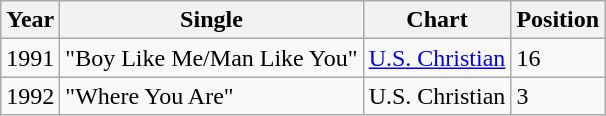<table class="wikitable">
<tr>
<th align="left">Year</th>
<th align="left">Single</th>
<th align="left">Chart</th>
<th align="left">Position</th>
</tr>
<tr>
<td align="left">1991</td>
<td align="left">"Boy Like Me/Man Like You"</td>
<td align="left"><a href='#'>U.S. Christian</a></td>
<td align="left">16</td>
</tr>
<tr>
<td align="left">1992</td>
<td align="left">"Where You Are"</td>
<td align="left">U.S. Christian</td>
<td align="left">3</td>
</tr>
</table>
